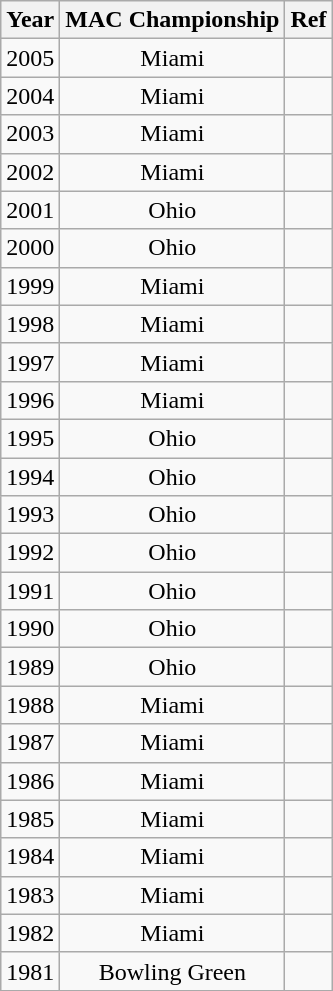<table class="wikitable" style="text-align:center" cellpadding=2 cellspacing=2>
<tr>
<th>Year</th>
<th>MAC Championship</th>
<th>Ref</th>
</tr>
<tr>
<td>2005</td>
<td>Miami</td>
<td></td>
</tr>
<tr>
<td>2004</td>
<td>Miami</td>
<td></td>
</tr>
<tr>
<td>2003</td>
<td>Miami</td>
<td></td>
</tr>
<tr>
<td>2002</td>
<td>Miami</td>
<td></td>
</tr>
<tr>
<td>2001</td>
<td>Ohio</td>
<td></td>
</tr>
<tr>
<td>2000</td>
<td>Ohio</td>
<td></td>
</tr>
<tr>
<td>1999</td>
<td>Miami</td>
<td></td>
</tr>
<tr>
<td>1998</td>
<td>Miami</td>
<td></td>
</tr>
<tr>
<td>1997</td>
<td>Miami</td>
<td></td>
</tr>
<tr>
<td>1996</td>
<td>Miami</td>
<td></td>
</tr>
<tr>
<td>1995</td>
<td>Ohio</td>
<td></td>
</tr>
<tr>
<td>1994</td>
<td>Ohio</td>
<td></td>
</tr>
<tr>
<td>1993</td>
<td>Ohio</td>
<td></td>
</tr>
<tr>
<td>1992</td>
<td>Ohio</td>
<td></td>
</tr>
<tr>
<td>1991</td>
<td>Ohio</td>
<td></td>
</tr>
<tr>
<td>1990</td>
<td>Ohio</td>
<td></td>
</tr>
<tr>
<td>1989</td>
<td>Ohio</td>
<td></td>
</tr>
<tr>
<td>1988</td>
<td>Miami</td>
<td></td>
</tr>
<tr>
<td>1987</td>
<td>Miami</td>
<td></td>
</tr>
<tr>
<td>1986</td>
<td>Miami</td>
<td></td>
</tr>
<tr>
<td>1985</td>
<td>Miami</td>
<td></td>
</tr>
<tr>
<td>1984</td>
<td>Miami</td>
<td></td>
</tr>
<tr>
<td>1983</td>
<td>Miami</td>
<td></td>
</tr>
<tr>
<td>1982</td>
<td>Miami</td>
<td></td>
</tr>
<tr>
<td>1981</td>
<td>Bowling Green</td>
<td></td>
</tr>
</table>
